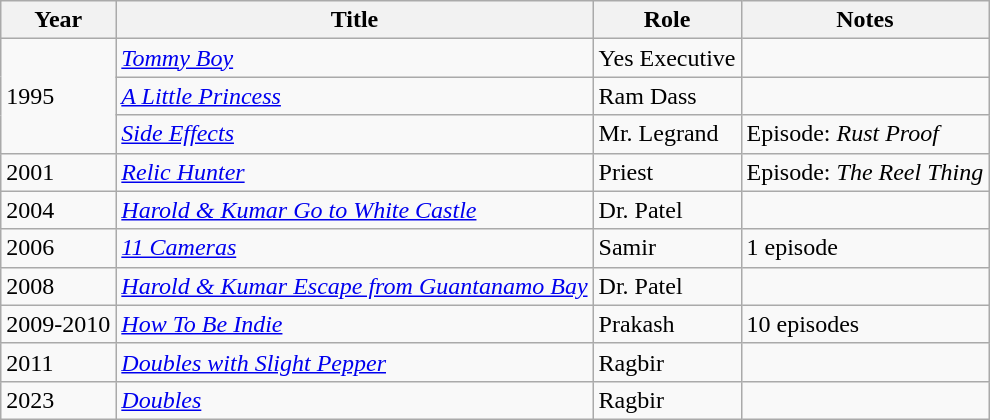<table class="wikitable">
<tr>
<th>Year</th>
<th>Title</th>
<th>Role</th>
<th>Notes</th>
</tr>
<tr>
<td rowspan=3>1995</td>
<td><em><a href='#'>Tommy Boy</a></em></td>
<td>Yes  Executive</td>
<td></td>
</tr>
<tr>
<td><em><a href='#'>A Little Princess</a></em></td>
<td>Ram Dass</td>
<td></td>
</tr>
<tr>
<td><em><a href='#'>Side Effects</a></em></td>
<td>Mr. Legrand</td>
<td>Episode: <em>Rust Proof</em></td>
</tr>
<tr>
<td>2001</td>
<td><em><a href='#'>Relic Hunter</a></em></td>
<td>Priest</td>
<td>Episode: <em>The Reel Thing</em></td>
</tr>
<tr>
<td>2004</td>
<td><em><a href='#'>Harold & Kumar Go to White Castle</a></em></td>
<td>Dr. Patel</td>
<td></td>
</tr>
<tr>
<td>2006</td>
<td><em><a href='#'>11 Cameras</a></em></td>
<td>Samir</td>
<td>1 episode</td>
</tr>
<tr>
<td>2008</td>
<td><em><a href='#'>Harold & Kumar Escape from Guantanamo Bay</a></em></td>
<td>Dr. Patel</td>
<td></td>
</tr>
<tr>
<td>2009-2010</td>
<td><em><a href='#'>How To Be Indie</a></em></td>
<td>Prakash</td>
<td>10 episodes</td>
</tr>
<tr>
<td>2011</td>
<td><em><a href='#'>Doubles with Slight Pepper</a></em></td>
<td>Ragbir</td>
<td></td>
</tr>
<tr>
<td>2023</td>
<td><em><a href='#'>Doubles</a></em></td>
<td>Ragbir</td>
<td></td>
</tr>
</table>
